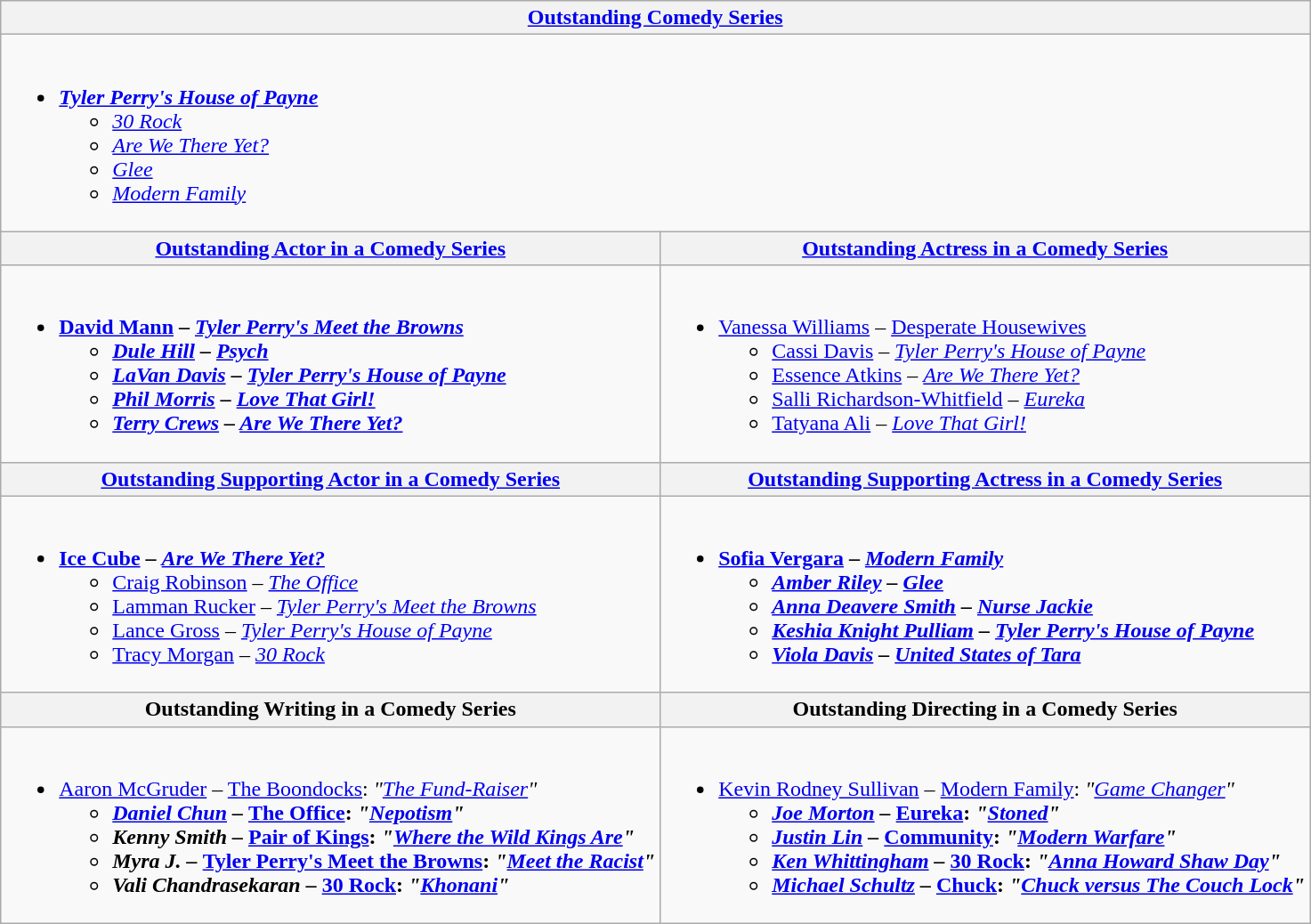<table class="wikitable" style="width=100%">
<tr>
<th colspan="2" style="width=50%"><a href='#'>Outstanding Comedy Series</a></th>
</tr>
<tr>
<td colspan="2" style="vertical-align:top"><br><ul><li><strong><em><a href='#'>Tyler Perry's House of Payne</a></em></strong><ul><li><em><a href='#'>30 Rock</a></em></li><li><em><a href='#'>Are We There Yet?</a></em></li><li><em><a href='#'>Glee</a></em></li><li><em><a href='#'>Modern Family</a></em></li></ul></li></ul></td>
</tr>
<tr>
<th><a href='#'>Outstanding Actor in a Comedy Series</a></th>
<th><a href='#'>Outstanding Actress in a Comedy Series</a></th>
</tr>
<tr>
<td style="vertical-align:top"><br><ul><li><strong><a href='#'>David Mann</a> – <em><a href='#'>Tyler Perry's Meet the Browns</a><strong><em><ul><li><a href='#'>Dule Hill</a> – </em><a href='#'>Psych</a><em></li><li><a href='#'>LaVan Davis</a> – </em><a href='#'>Tyler Perry's House of Payne</a><em></li><li><a href='#'>Phil Morris</a> – </em><a href='#'>Love That Girl!</a><em></li><li><a href='#'>Terry Crews</a> – </em><a href='#'>Are We There Yet?</a><em></li></ul></li></ul></td>
<td style="vertical-align:top"><br><ul><li></strong><a href='#'>Vanessa Williams</a> – </em><a href='#'>Desperate Housewives</a></em></strong><ul><li><a href='#'>Cassi Davis</a>  –  <em><a href='#'>Tyler Perry's House of Payne</a></em></li><li><a href='#'>Essence Atkins</a> – <a href='#'><em>Are We There Yet?</em></a></li><li><a href='#'>Salli Richardson-Whitfield</a> – <em><a href='#'>Eureka</a></em></li><li><a href='#'>Tatyana Ali</a> – <em><a href='#'>Love That Girl!</a></em></li></ul></li></ul></td>
</tr>
<tr>
<th><a href='#'>Outstanding Supporting Actor in a Comedy Series</a></th>
<th><a href='#'>Outstanding Supporting Actress in a Comedy Series</a></th>
</tr>
<tr>
<td style="vertical-align:top"><br><ul><li><strong><a href='#'>Ice Cube</a> – <a href='#'><em>Are We There Yet?</em></a></strong><ul><li><a href='#'>Craig Robinson</a> – <em><a href='#'>The Office</a></em></li><li><a href='#'>Lamman Rucker</a> – <a href='#'><em>Tyler Perry's Meet the Browns</em></a></li><li><a href='#'>Lance Gross</a> – <em><a href='#'>Tyler Perry's House of Payne</a></em></li><li><a href='#'>Tracy Morgan</a> – <em><a href='#'>30 Rock</a></em></li></ul></li></ul></td>
<td style="vertical-align:top"><br><ul><li><strong><a href='#'>Sofia Vergara</a> – <em><a href='#'>Modern Family</a><strong><em><ul><li><a href='#'>Amber Riley</a> – </em><a href='#'>Glee</a><em></li><li><a href='#'>Anna Deavere Smith</a> – </em><a href='#'>Nurse Jackie</a><em></li><li><a href='#'>Keshia Knight Pulliam</a> – </em><a href='#'>Tyler Perry's House of Payne</a><em></li><li><a href='#'>Viola Davis</a> – </em><a href='#'>United States of Tara</a><em></li></ul></li></ul></td>
</tr>
<tr>
<th>Outstanding Writing in a Comedy Series</th>
<th>Outstanding Directing in a Comedy Series</th>
</tr>
<tr>
<td><br><ul><li></strong><a href='#'>Aaron McGruder</a> – </em><a href='#'>The Boondocks</a>:<em> "<a href='#'>The Fund-Raiser</a>"<strong><ul><li><a href='#'>Daniel Chun</a> – </em><a href='#'>The Office</a>:<em> "<a href='#'>Nepotism</a>"</li><li>Kenny Smith – </em><a href='#'>Pair of Kings</a>:<em> "<a href='#'>Where the Wild Kings Are</a>"</li><li>Myra J. – </em><a href='#'>Tyler Perry's Meet the Browns</a>:<em> "<a href='#'>Meet the Racist</a>"</li><li>Vali Chandrasekaran – </em><a href='#'>30 Rock</a>:<em> "<a href='#'>Khonani</a>"</li></ul></li></ul></td>
<td><br><ul><li></strong><a href='#'>Kevin Rodney Sullivan</a> – </em><a href='#'>Modern Family</a>:<em> "<a href='#'>Game Changer</a>"<strong><ul><li><a href='#'>Joe Morton</a> – </em><a href='#'>Eureka</a>:<em> "<a href='#'>Stoned</a>"</li><li><a href='#'>Justin Lin</a> – </em><a href='#'>Community</a>:<em> "<a href='#'>Modern Warfare</a>"</li><li><a href='#'>Ken Whittingham</a> – </em><a href='#'>30 Rock</a>:<em> "<a href='#'>Anna Howard Shaw Day</a>"</li><li><a href='#'>Michael Schultz</a> – </em><a href='#'>Chuck</a>:<em> "<a href='#'>Chuck versus The Couch Lock</a>"</li></ul></li></ul></td>
</tr>
</table>
